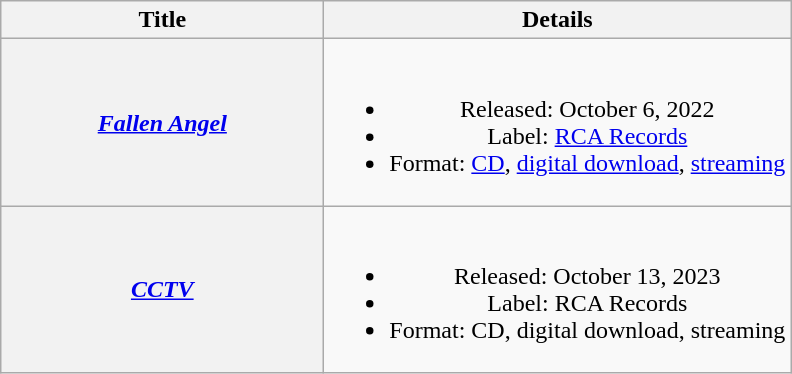<table class="wikitable plainrowheaders" style="text-align:center">
<tr>
<th scope="col" style="width:13em">Title</th>
<th scope="col">Details</th>
</tr>
<tr>
<th scope="row"><em><a href='#'>Fallen Angel</a></em></th>
<td><br><ul><li>Released: October 6, 2022</li><li>Label: <a href='#'>RCA Records</a></li><li>Format: <a href='#'>CD</a>, <a href='#'>digital download</a>, <a href='#'>streaming</a></li></ul></td>
</tr>
<tr>
<th scope="row"><em><a href='#'>CCTV</a></em></th>
<td><br><ul><li>Released: October 13, 2023</li><li>Label: RCA Records</li><li>Format: CD, digital download, streaming</li></ul></td>
</tr>
</table>
